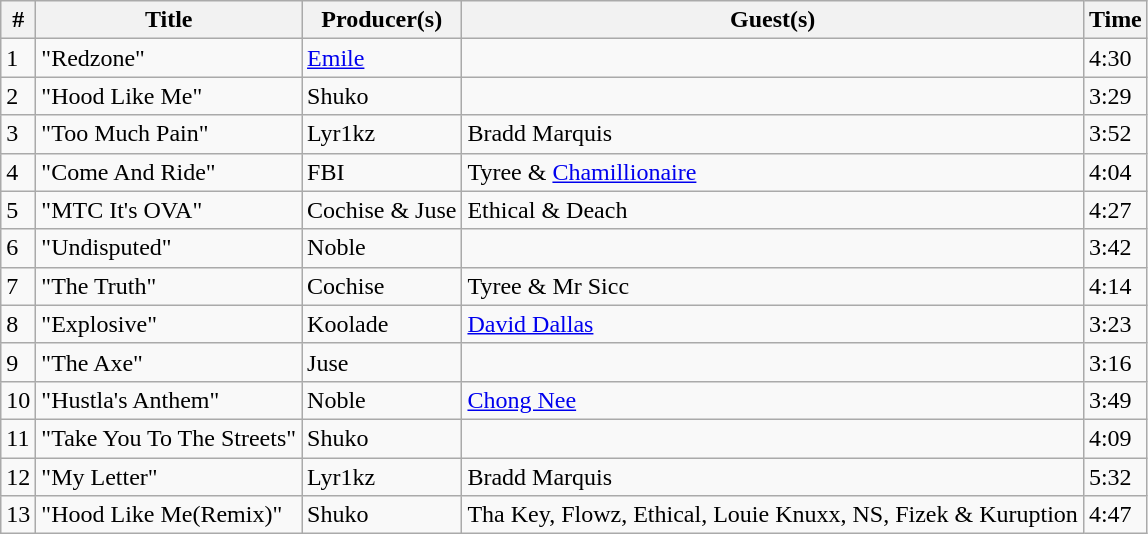<table class="wikitable">
<tr>
<th align="center">#</th>
<th align="center">Title</th>
<th align="center">Producer(s)</th>
<th align="center">Guest(s)</th>
<th align="center">Time</th>
</tr>
<tr>
<td>1</td>
<td>"Redzone"</td>
<td><a href='#'>Emile</a></td>
<td></td>
<td>4:30</td>
</tr>
<tr>
<td>2</td>
<td>"Hood Like Me"</td>
<td>Shuko</td>
<td></td>
<td>3:29</td>
</tr>
<tr>
<td>3</td>
<td>"Too Much Pain"</td>
<td>Lyr1kz</td>
<td>Bradd Marquis</td>
<td>3:52</td>
</tr>
<tr>
<td>4</td>
<td>"Come And Ride"</td>
<td>FBI</td>
<td>Tyree & <a href='#'>Chamillionaire</a></td>
<td>4:04</td>
</tr>
<tr>
<td>5</td>
<td>"MTC It's OVA"</td>
<td>Cochise & Juse</td>
<td>Ethical & Deach</td>
<td>4:27</td>
</tr>
<tr>
<td>6</td>
<td>"Undisputed"</td>
<td>Noble</td>
<td></td>
<td>3:42</td>
</tr>
<tr>
<td>7</td>
<td>"The Truth"</td>
<td>Cochise</td>
<td>Tyree & Mr Sicc</td>
<td>4:14</td>
</tr>
<tr>
<td>8</td>
<td>"Explosive"</td>
<td>Koolade</td>
<td><a href='#'>David Dallas</a></td>
<td>3:23</td>
</tr>
<tr>
<td>9</td>
<td>"The Axe"</td>
<td>Juse</td>
<td></td>
<td>3:16</td>
</tr>
<tr>
<td>10</td>
<td>"Hustla's Anthem"</td>
<td>Noble</td>
<td><a href='#'>Chong Nee</a></td>
<td>3:49</td>
</tr>
<tr>
<td>11</td>
<td>"Take You To The Streets"</td>
<td>Shuko</td>
<td></td>
<td>4:09</td>
</tr>
<tr>
<td>12</td>
<td>"My Letter"</td>
<td>Lyr1kz</td>
<td>Bradd Marquis</td>
<td>5:32</td>
</tr>
<tr>
<td>13</td>
<td>"Hood Like Me(Remix)"</td>
<td>Shuko</td>
<td>Tha Key, Flowz, Ethical, Louie Knuxx, NS, Fizek & Kuruption</td>
<td>4:47</td>
</tr>
</table>
